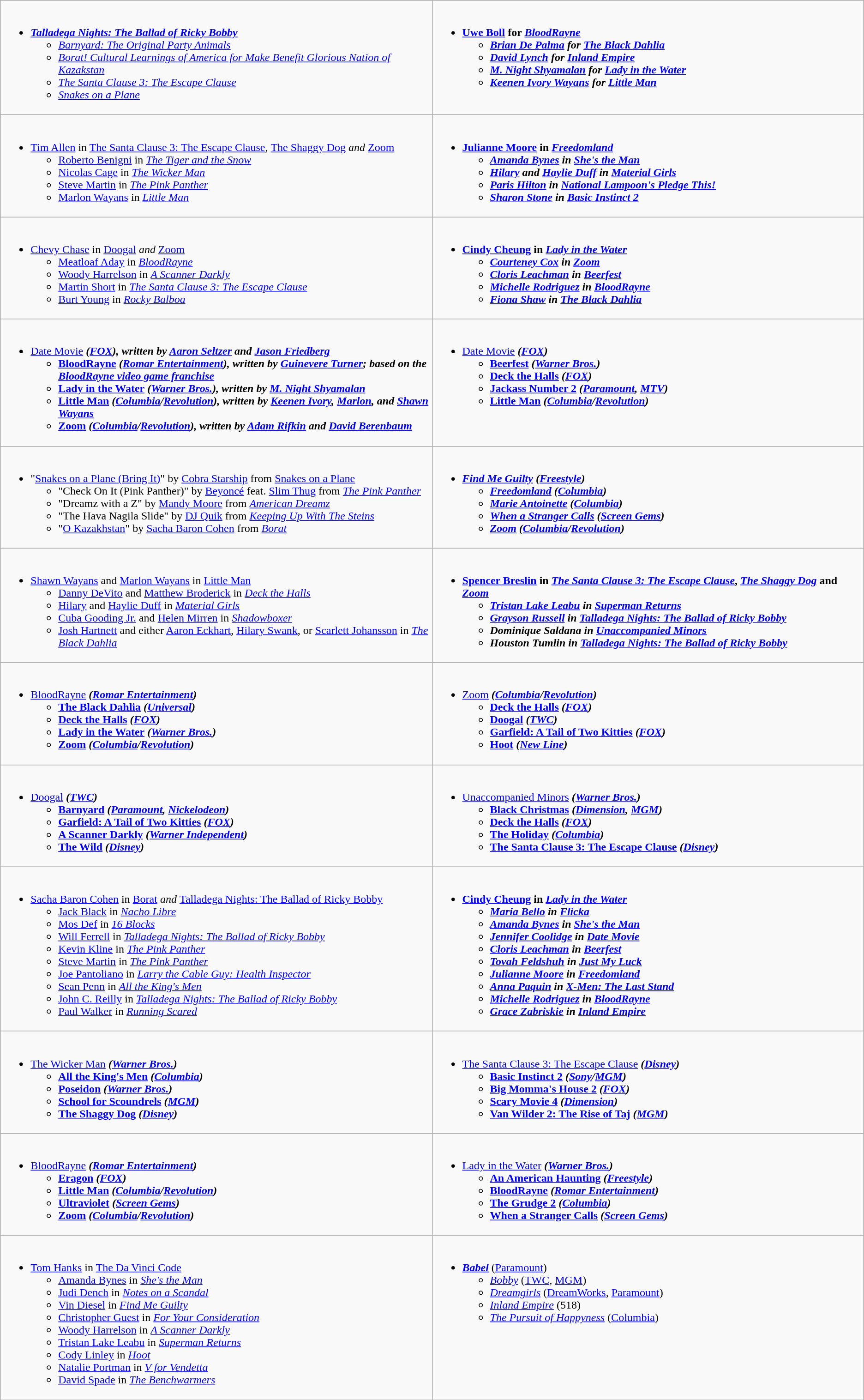<table class=wikitable>
<tr>
<td valign="top" width="50%"><br><ul><li><strong><em><a href='#'>Talladega Nights: The Ballad of Ricky Bobby</a></em></strong><ul><li><em><a href='#'>Barnyard: The Original Party Animals</a></em></li><li><em><a href='#'>Borat! Cultural Learnings of America for Make Benefit Glorious Nation of Kazakstan</a></em></li><li><em><a href='#'>The Santa Clause 3: The Escape Clause</a></em></li><li><em><a href='#'>Snakes on a Plane</a></em></li></ul></li></ul></td>
<td valign="top" width="50%"><br><ul><li><strong><a href='#'>Uwe Boll</a> for <em><a href='#'>BloodRayne</a><strong><em><ul><li><a href='#'>Brian De Palma</a> for </em><a href='#'>The Black Dahlia</a><em></li><li><a href='#'>David Lynch</a> for </em><a href='#'>Inland Empire</a><em></li><li><a href='#'>M. Night Shyamalan</a> for </em><a href='#'>Lady in the Water</a><em></li><li><a href='#'>Keenen Ivory Wayans</a> for </em><a href='#'>Little Man</a><em></li></ul></li></ul></td>
</tr>
<tr>
<td valign="top" width="50%"><br><ul><li></strong><a href='#'>Tim Allen</a> in </em><a href='#'>The Santa Clause 3: The Escape Clause</a><em>, </em><a href='#'>The Shaggy Dog</a><em> and </em><a href='#'>Zoom</a></em></strong><ul><li><a href='#'>Roberto Benigni</a> in <em><a href='#'>The Tiger and the Snow</a></em></li><li><a href='#'>Nicolas Cage</a> in <em><a href='#'>The Wicker Man</a></em></li><li><a href='#'>Steve Martin</a> in <em><a href='#'>The Pink Panther</a></em></li><li><a href='#'>Marlon Wayans</a> in <em><a href='#'>Little Man</a></em></li></ul></li></ul></td>
<td valign="top" width="50%"><br><ul><li><strong><a href='#'>Julianne Moore</a> in <em><a href='#'>Freedomland</a><strong><em><ul><li><a href='#'>Amanda Bynes</a> in </em><a href='#'>She's the Man</a><em></li><li><a href='#'>Hilary</a> and <a href='#'>Haylie Duff</a> in </em><a href='#'>Material Girls</a><em></li><li><a href='#'>Paris Hilton</a> in </em><a href='#'>National Lampoon's Pledge This!</a><em></li><li><a href='#'>Sharon Stone</a> in </em><a href='#'>Basic Instinct 2</a><em></li></ul></li></ul></td>
</tr>
<tr>
<td valign="top" width="50%"><br><ul><li></strong><a href='#'>Chevy Chase</a> in </em><a href='#'>Doogal</a><em> and </em><a href='#'>Zoom</a></em></strong><ul><li><a href='#'>Meatloaf Aday</a> in <em><a href='#'>BloodRayne</a></em></li><li><a href='#'>Woody Harrelson</a> in <em><a href='#'>A Scanner Darkly</a></em></li><li><a href='#'>Martin Short</a> in <em><a href='#'>The Santa Clause 3: The Escape Clause</a></em></li><li><a href='#'>Burt Young</a> in <em><a href='#'>Rocky Balboa</a></em></li></ul></li></ul></td>
<td valign="top" width="50%"><br><ul><li><strong><a href='#'>Cindy Cheung</a> in <em><a href='#'>Lady in the Water</a><strong><em><ul><li><a href='#'>Courteney Cox</a> in </em><a href='#'>Zoom</a><em></li><li><a href='#'>Cloris Leachman</a> in </em><a href='#'>Beerfest</a><em></li><li><a href='#'>Michelle Rodriguez</a> in </em><a href='#'>BloodRayne</a><em></li><li><a href='#'>Fiona Shaw</a> in </em><a href='#'>The Black Dahlia</a><em></li></ul></li></ul></td>
</tr>
<tr>
<td valign="top" width="50%"><br><ul><li></em></strong><a href='#'>Date Movie</a><strong><em> (<a href='#'>FOX</a>), written by <a href='#'>Aaron Seltzer</a> and <a href='#'>Jason Friedberg</a><ul><li></em><a href='#'>BloodRayne</a><em> (<a href='#'>Romar Entertainment</a>), written by <a href='#'>Guinevere Turner</a>; based on the <a href='#'>BloodRayne video game franchise</a></li><li></em><a href='#'>Lady in the Water</a><em> (<a href='#'>Warner Bros.</a>), written by <a href='#'>M. Night Shyamalan</a></li><li></em><a href='#'>Little Man</a><em> (<a href='#'>Columbia</a>/<a href='#'>Revolution</a>), written by <a href='#'>Keenen Ivory</a>, <a href='#'>Marlon</a>, and <a href='#'>Shawn Wayans</a></li><li></em><a href='#'>Zoom</a><em> (<a href='#'>Columbia</a>/<a href='#'>Revolution</a>), written by <a href='#'>Adam Rifkin</a> and <a href='#'>David Berenbaum</a></li></ul></li></ul></td>
<td valign="top" width="50%"><br><ul><li></em></strong><a href='#'>Date Movie</a><strong><em> (<a href='#'>FOX</a>)<ul><li></em><a href='#'>Beerfest</a><em> (<a href='#'>Warner Bros.</a>)</li><li></em><a href='#'>Deck the Halls</a><em> (<a href='#'>FOX</a>)</li><li></em><a href='#'>Jackass Number 2</a><em> (<a href='#'>Paramount</a>, <a href='#'>MTV</a>)</li><li></em><a href='#'>Little Man</a><em> (<a href='#'>Columbia</a>/<a href='#'>Revolution</a>)</li></ul></li></ul></td>
</tr>
<tr>
<td valign="top" width="50%"><br><ul><li></strong>"<a href='#'>Snakes on a Plane (Bring It)</a>" by <a href='#'>Cobra Starship</a> from </em><a href='#'>Snakes on a Plane</a></em></strong><ul><li>"Check On It (Pink Panther)" by <a href='#'>Beyoncé</a> feat. <a href='#'>Slim Thug</a> from <em><a href='#'>The Pink Panther</a></em></li><li>"Dreamz with a Z" by <a href='#'>Mandy Moore</a> from <em><a href='#'>American Dreamz</a></em></li><li>"The Hava Nagila Slide" by <a href='#'>DJ Quik</a> from <em><a href='#'>Keeping Up With The Steins</a></em></li><li>"<a href='#'>O Kazakhstan</a>" by <a href='#'>Sacha Baron Cohen</a> from <em><a href='#'>Borat</a></em></li></ul></li></ul></td>
<td valign="top" width="50%"><br><ul><li><strong><em><a href='#'>Find Me Guilty</a><em> (<a href='#'>Freestyle</a>)<strong><ul><li></em><a href='#'>Freedomland</a><em> (<a href='#'>Columbia</a>)</li><li></em><a href='#'>Marie Antoinette</a><em> (<a href='#'>Columbia</a>)</li><li></em><a href='#'>When a Stranger Calls</a><em> (<a href='#'>Screen Gems</a>)</li><li></em><a href='#'>Zoom</a><em> (<a href='#'>Columbia</a>/<a href='#'>Revolution</a>)</li></ul></li></ul></td>
</tr>
<tr>
<td valign="top" width="50%"><br><ul><li></strong><a href='#'>Shawn Wayans</a> and <a href='#'>Marlon Wayans</a> in </em><a href='#'>Little Man</a></em></strong><ul><li><a href='#'>Danny DeVito</a> and <a href='#'>Matthew Broderick</a> in <em><a href='#'>Deck the Halls</a></em></li><li><a href='#'>Hilary</a> and <a href='#'>Haylie Duff</a> in <em><a href='#'>Material Girls</a></em></li><li><a href='#'>Cuba Gooding Jr.</a> and <a href='#'>Helen Mirren</a> in <em><a href='#'>Shadowboxer</a></em></li><li><a href='#'>Josh Hartnett</a> and either <a href='#'>Aaron Eckhart</a>, <a href='#'>Hilary Swank</a>, or <a href='#'>Scarlett Johansson</a> in <em><a href='#'>The Black Dahlia</a></em></li></ul></li></ul></td>
<td valign="top" width="50%"><br><ul><li><strong><a href='#'>Spencer Breslin</a> in <em><a href='#'>The Santa Clause 3: The Escape Clause</a></em>, <em><a href='#'>The Shaggy Dog</a></em> and <em><a href='#'>Zoom</a><strong><em><ul><li><a href='#'>Tristan Lake Leabu</a> in </em><a href='#'>Superman Returns</a><em></li><li><a href='#'>Grayson Russell</a> in </em><a href='#'>Talladega Nights: The Ballad of Ricky Bobby</a><em></li><li>Dominique Saldana in </em><a href='#'>Unaccompanied Minors</a><em></li><li>Houston Tumlin in </em><a href='#'>Talladega Nights: The Ballad of Ricky Bobby</a><em></li></ul></li></ul></td>
</tr>
<tr>
<td valign="top" width="50%"><br><ul><li></em></strong><a href='#'>BloodRayne</a><strong><em> (<a href='#'>Romar Entertainment</a>)<ul><li></em><a href='#'>The Black Dahlia</a><em> (<a href='#'>Universal</a>)</li><li></em><a href='#'>Deck the Halls</a><em> (<a href='#'>FOX</a>)</li><li></em><a href='#'>Lady in the Water</a><em> (<a href='#'>Warner Bros.</a>)</li><li></em><a href='#'>Zoom</a><em> (<a href='#'>Columbia</a>/<a href='#'>Revolution</a>)</li></ul></li></ul></td>
<td valign="top" width="50%"><br><ul><li></em></strong><a href='#'>Zoom</a><strong><em> (<a href='#'>Columbia</a>/<a href='#'>Revolution</a>)<ul><li></em><a href='#'>Deck the Halls</a><em> (<a href='#'>FOX</a>)</li><li></em><a href='#'>Doogal</a><em> (<a href='#'>TWC</a>)</li><li></em><a href='#'>Garfield: A Tail of Two Kitties</a><em> (<a href='#'>FOX</a>)</li><li></em><a href='#'>Hoot</a><em> (<a href='#'>New Line</a>)</li></ul></li></ul></td>
</tr>
<tr>
<td valign="top" width="50%"><br><ul><li></em></strong><a href='#'>Doogal</a><strong><em> (<a href='#'>TWC</a>)<ul><li></em><a href='#'>Barnyard</a><em> (<a href='#'>Paramount</a>, <a href='#'>Nickelodeon</a>)</li><li></em><a href='#'>Garfield: A Tail of Two Kitties</a><em> (<a href='#'>FOX</a>)</li><li></em><a href='#'>A Scanner Darkly</a><em> (<a href='#'>Warner Independent</a>)</li><li></em><a href='#'>The Wild</a><em> (<a href='#'>Disney</a>)</li></ul></li></ul></td>
<td valign="top" width="50%"><br><ul><li></em></strong><a href='#'>Unaccompanied Minors</a><strong><em> (<a href='#'>Warner Bros.</a>)<ul><li></em><a href='#'>Black Christmas</a><em> (<a href='#'>Dimension</a>, <a href='#'>MGM</a>)</li><li></em><a href='#'>Deck the Halls</a><em> (<a href='#'>FOX</a>)</li><li></em><a href='#'>The Holiday</a><em> (<a href='#'>Columbia</a>)</li><li></em><a href='#'>The Santa Clause 3: The Escape Clause</a><em> (<a href='#'>Disney</a>)</li></ul></li></ul></td>
</tr>
<tr>
<td valign="top" width="50%"><br><ul><li></strong><a href='#'>Sacha Baron Cohen</a> in </em><a href='#'>Borat</a><em> and </em><a href='#'>Talladega Nights: The Ballad of Ricky Bobby</a></em></strong><ul><li><a href='#'>Jack Black</a> in <em><a href='#'>Nacho Libre</a></em></li><li><a href='#'>Mos Def</a> in <em><a href='#'>16 Blocks</a></em></li><li><a href='#'>Will Ferrell</a> in <em><a href='#'>Talladega Nights: The Ballad of Ricky Bobby</a></em></li><li><a href='#'>Kevin Kline</a> in <em><a href='#'>The Pink Panther</a></em></li><li><a href='#'>Steve Martin</a> in <em><a href='#'>The Pink Panther</a></em></li><li><a href='#'>Joe Pantoliano</a> in <em><a href='#'>Larry the Cable Guy: Health Inspector</a></em></li><li><a href='#'>Sean Penn</a> in <em><a href='#'>All the King's Men</a></em></li><li><a href='#'>John C. Reilly</a> in <em><a href='#'>Talladega Nights: The Ballad of Ricky Bobby</a></em></li><li><a href='#'>Paul Walker</a> in <em><a href='#'>Running Scared</a></em></li></ul></li></ul></td>
<td valign="top" width="50%"><br><ul><li><strong><a href='#'>Cindy Cheung</a> in <em><a href='#'>Lady in the Water</a><strong><em><ul><li><a href='#'>Maria Bello</a> in </em><a href='#'>Flicka</a><em></li><li><a href='#'>Amanda Bynes</a> in </em><a href='#'>She's the Man</a><em></li><li><a href='#'>Jennifer Coolidge</a> in </em><a href='#'>Date Movie</a><em></li><li><a href='#'>Cloris Leachman</a> in </em><a href='#'>Beerfest</a><em></li><li><a href='#'>Tovah Feldshuh</a> in </em><a href='#'>Just My Luck</a><em></li><li><a href='#'>Julianne Moore</a> in </em><a href='#'>Freedomland</a><em></li><li><a href='#'>Anna Paquin</a> in </em><a href='#'>X-Men: The Last Stand</a><em></li><li><a href='#'>Michelle Rodriguez</a> in </em><a href='#'>BloodRayne</a><em></li><li><a href='#'>Grace Zabriskie</a> in </em><a href='#'>Inland Empire</a><em></li></ul></li></ul></td>
</tr>
<tr>
<td valign="top" width="50%"><br><ul><li></em></strong><a href='#'>The Wicker Man</a><strong><em> (<a href='#'>Warner Bros.</a>)<ul><li></em><a href='#'>All the King's Men</a><em> (<a href='#'>Columbia</a>)</li><li></em><a href='#'>Poseidon</a><em> (<a href='#'>Warner Bros.</a>)</li><li></em><a href='#'>School for Scoundrels</a><em> (<a href='#'>MGM</a>)</li><li></em><a href='#'>The Shaggy Dog</a><em> (<a href='#'>Disney</a>)</li></ul></li></ul></td>
<td valign="top" width="50%"><br><ul><li></em></strong><a href='#'>The Santa Clause 3: The Escape Clause</a><strong><em> (<a href='#'>Disney</a>)<ul><li></em><a href='#'>Basic Instinct 2</a><em> (<a href='#'>Sony</a>/<a href='#'>MGM</a>)</li><li></em><a href='#'>Big Momma's House 2</a><em> (<a href='#'>FOX</a>)</li><li></em><a href='#'>Scary Movie 4</a><em> (<a href='#'>Dimension</a>)</li><li></em><a href='#'>Van Wilder 2: The Rise of Taj</a><em> (<a href='#'>MGM</a>)</li></ul></li></ul></td>
</tr>
<tr>
<td valign="top" width="50%"><br><ul><li></em></strong><a href='#'>BloodRayne</a><strong><em> (<a href='#'>Romar Entertainment</a>)<ul><li></em><a href='#'>Eragon</a><em> (<a href='#'>FOX</a>)</li><li></em><a href='#'>Little Man</a><em> (<a href='#'>Columbia</a>/<a href='#'>Revolution</a>)</li><li></em><a href='#'>Ultraviolet</a><em> (<a href='#'>Screen Gems</a>)</li><li></em><a href='#'>Zoom</a><em> (<a href='#'>Columbia</a>/<a href='#'>Revolution</a>)</li></ul></li></ul></td>
<td valign="top" width="50%"><br><ul><li></em></strong><a href='#'>Lady in the Water</a><strong><em> (<a href='#'>Warner Bros.</a>)<ul><li></em><a href='#'>An American Haunting</a><em> (<a href='#'>Freestyle</a>)</li><li></em><a href='#'>BloodRayne</a><em> (<a href='#'>Romar Entertainment</a>)</li><li></em><a href='#'>The Grudge 2</a><em> (<a href='#'>Columbia</a>)</li><li></em><a href='#'>When a Stranger Calls</a><em> (<a href='#'>Screen Gems</a>)</li></ul></li></ul></td>
</tr>
<tr>
<td valign="top" width="50%"><br><ul><li></strong><a href='#'>Tom Hanks</a> in </em><a href='#'>The Da Vinci Code</a></em></strong><ul><li><a href='#'>Amanda Bynes</a> in <em><a href='#'>She's the Man</a></em></li><li><a href='#'>Judi Dench</a> in <em><a href='#'>Notes on a Scandal</a></em></li><li><a href='#'>Vin Diesel</a> in <em><a href='#'>Find Me Guilty</a></em></li><li><a href='#'>Christopher Guest</a> in <em><a href='#'>For Your Consideration</a></em></li><li><a href='#'>Woody Harrelson</a> in <em><a href='#'>A Scanner Darkly</a></em></li><li><a href='#'>Tristan Lake Leabu</a> in <em><a href='#'>Superman Returns</a></em></li><li><a href='#'>Cody Linley</a> in <em><a href='#'>Hoot</a></em></li><li><a href='#'>Natalie Portman</a> in <em><a href='#'>V for Vendetta</a></em></li><li><a href='#'>David Spade</a> in <em><a href='#'>The Benchwarmers</a></em></li></ul></li></ul></td>
<td valign="top" width="50%"><br><ul><li><strong><em><a href='#'>Babel</a></em></strong> (<a href='#'>Paramount</a>)<ul><li><em><a href='#'>Bobby</a></em> (<a href='#'>TWC</a>, <a href='#'>MGM</a>)</li><li><em><a href='#'>Dreamgirls</a></em> (<a href='#'>DreamWorks</a>, <a href='#'>Paramount</a>)</li><li><em><a href='#'>Inland Empire</a></em> (518)</li><li><em><a href='#'>The Pursuit of Happyness</a></em> (<a href='#'>Columbia</a>)</li></ul></li></ul></td>
</tr>
<tr>
</tr>
</table>
